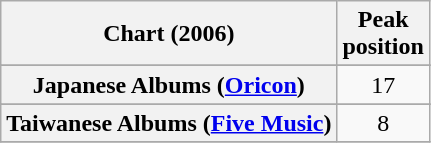<table class="wikitable sortable plainrowheaders" style="text-align:center">
<tr>
<th align="left">Chart (2006)</th>
<th align="center">Peak<br>position</th>
</tr>
<tr>
</tr>
<tr>
</tr>
<tr>
</tr>
<tr>
</tr>
<tr>
</tr>
<tr>
</tr>
<tr>
</tr>
<tr>
</tr>
<tr>
</tr>
<tr>
<th scope="row">Japanese Albums (<a href='#'>Oricon</a>)</th>
<td align="center">17</td>
</tr>
<tr>
</tr>
<tr>
</tr>
<tr>
</tr>
<tr>
<th scope="row">Taiwanese Albums (<a href='#'>Five Music</a>)</th>
<td>8</td>
</tr>
<tr>
</tr>
</table>
